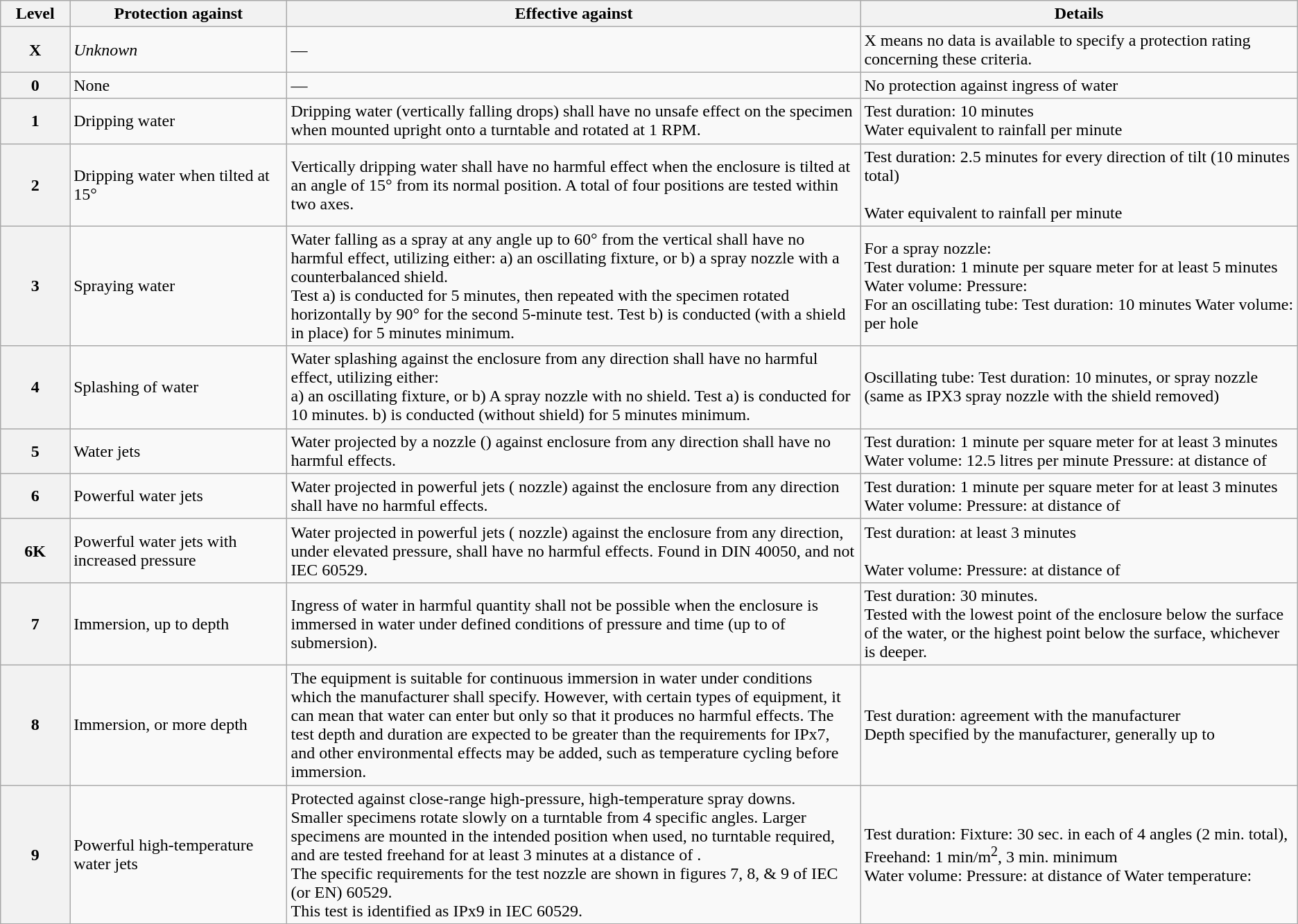<table class="wikitable">
<tr>
<th style="width: 5em;">Level</th>
<th style="width: 20em;">Protection against</th>
<th style="width: 60em;">Effective against</th>
<th style="width: 45em;">Details</th>
</tr>
<tr>
<th>X</th>
<td><em>Unknown</em></td>
<td>—</td>
<td>X means no data is available to specify a protection rating concerning these criteria.</td>
</tr>
<tr>
<th>0</th>
<td>None</td>
<td>—</td>
<td>No protection against ingress of water</td>
</tr>
<tr>
<th>1</th>
<td>Dripping water</td>
<td>Dripping water (vertically falling drops) shall have no unsafe effect on the specimen when mounted upright onto a turntable and rotated at 1 RPM.</td>
<td>Test duration: 10 minutes<br>Water equivalent to  rainfall per minute</td>
</tr>
<tr>
<th>2</th>
<td>Dripping water when tilted at 15°</td>
<td>Vertically dripping water shall have no harmful effect when the enclosure is tilted at an angle of 15° from its normal position. A total of four positions are tested within two axes.</td>
<td>Test duration: 2.5 minutes for every direction of tilt (10 minutes total)<br><br>Water equivalent to  rainfall per minute</td>
</tr>
<tr>
<th>3</th>
<td>Spraying water</td>
<td>Water falling as a spray at any angle up to 60° from the vertical shall have no harmful effect, utilizing either: a) an oscillating fixture, or b) a spray nozzle with a counterbalanced shield.<br>Test a) is conducted for 5 minutes, then repeated with the specimen rotated horizontally by 90° for the second 5-minute test. Test b) is conducted (with a shield in place) for 5 minutes minimum.</td>
<td>For a spray nozzle:<br>Test duration: 1 minute per square meter for at least 5 minutes
Water volume: 
Pressure: <br>For an oscillating tube:
Test duration: 10 minutes
Water volume:  per hole</td>
</tr>
<tr>
<th>4</th>
<td>Splashing of water</td>
<td>Water splashing against the enclosure from any direction shall have no harmful effect, utilizing either:<br>a) an oscillating fixture, or b) A spray nozzle with no shield.
Test
a) is conducted for 10 minutes.
b) is conducted (without shield) for 5 minutes minimum.</td>
<td>Oscillating tube: Test duration: 10 minutes, or spray nozzle (same as IPX3 spray nozzle with the shield removed)</td>
</tr>
<tr>
<th>5</th>
<td>Water jets</td>
<td>Water projected by a nozzle () against enclosure from any direction shall have no harmful effects.</td>
<td>Test duration: 1 minute per square meter for at least 3 minutes<br>Water volume: 12.5 litres per minute
Pressure:  at distance of </td>
</tr>
<tr>
<th>6</th>
<td>Powerful water jets</td>
<td>Water projected in powerful jets ( nozzle) against the enclosure from any direction shall have no harmful effects.</td>
<td>Test duration: 1 minute per square meter for at least 3 minutes<br>Water volume: 
Pressure:  at distance of </td>
</tr>
<tr>
<th>6K</th>
<td>Powerful water jets with increased pressure</td>
<td>Water projected in powerful jets ( nozzle) against the enclosure from any direction, under elevated pressure, shall have no harmful effects. Found in DIN 40050, and not IEC 60529.</td>
<td>Test duration: at least 3 minutes<br><br>Water volume: 
Pressure:  at distance of </td>
</tr>
<tr>
<th>7</th>
<td>Immersion, up to  depth</td>
<td>Ingress of water in harmful quantity shall not be possible when the enclosure is immersed in water under defined conditions of pressure and time (up to  of submersion).</td>
<td>Test duration: 30 minutes.<br>Tested with the lowest point of the enclosure  below the surface of the water, or the highest point  below the surface, whichever is deeper.</td>
</tr>
<tr>
<th>8</th>
<td>Immersion,  or more depth</td>
<td>The equipment is suitable for continuous immersion in water under conditions which the manufacturer shall specify. However, with certain types of equipment, it can mean that water can enter but only so that it produces no harmful effects. The test depth and duration are expected to be greater than the requirements for IPx7, and other environmental effects may be added, such as temperature cycling before immersion.</td>
<td>Test duration: agreement with the manufacturer<br>Depth specified by the manufacturer, generally up to </td>
</tr>
<tr>
<th>9</th>
<td>Powerful high-temperature water jets</td>
<td>Protected against close-range high-pressure, high-temperature spray downs.<br>Smaller specimens rotate slowly on a turntable from 4 specific angles. Larger specimens are mounted in the intended position when used, no turntable required, and are tested freehand for at least 3 minutes at a distance of .<br>The specific requirements for the test nozzle are shown in figures 7, 8, & 9 of IEC (or EN) 60529.<br>This test is identified as IPx9 in IEC 60529.</td>
<td>Test duration: Fixture: 30 sec. in each of 4 angles (2 min. total), Freehand: 1 min/m<sup>2</sup>, 3 min. minimum<br>Water volume: 
Pressure:  at distance of 
Water temperature: </td>
</tr>
</table>
